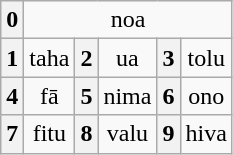<table class="wikitable" style="text-align:center">
<tr>
<th>0</th>
<td colspan="5">noa</td>
</tr>
<tr>
<th>1</th>
<td>taha</td>
<th>2</th>
<td>ua</td>
<th>3</th>
<td>tolu</td>
</tr>
<tr>
<th>4</th>
<td>fā</td>
<th>5</th>
<td>nima</td>
<th>6</th>
<td>ono</td>
</tr>
<tr>
<th>7</th>
<td>fitu</td>
<th>8</th>
<td>valu</td>
<th>9</th>
<td>hiva</td>
</tr>
</table>
